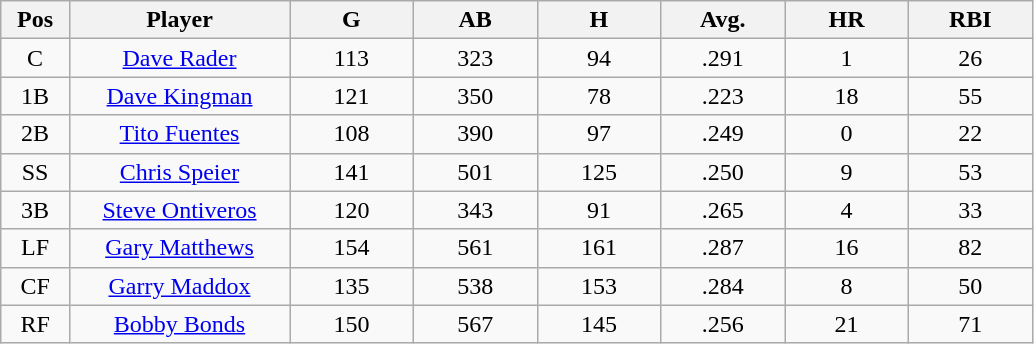<table class="wikitable sortable">
<tr>
<th bgcolor="#DDDDFF" width="5%">Pos</th>
<th bgcolor="#DDDDFF" width="16%">Player</th>
<th bgcolor="#DDDDFF" width="9%">G</th>
<th bgcolor="#DDDDFF" width="9%">AB</th>
<th bgcolor="#DDDDFF" width="9%">H</th>
<th bgcolor="#DDDDFF" width="9%">Avg.</th>
<th bgcolor="#DDDDFF" width="9%">HR</th>
<th bgcolor="#DDDDFF" width="9%">RBI</th>
</tr>
<tr align="center">
<td>C</td>
<td><a href='#'>Dave Rader</a></td>
<td>113</td>
<td>323</td>
<td>94</td>
<td>.291</td>
<td>1</td>
<td>26</td>
</tr>
<tr align=center>
<td>1B</td>
<td><a href='#'>Dave Kingman</a></td>
<td>121</td>
<td>350</td>
<td>78</td>
<td>.223</td>
<td>18</td>
<td>55</td>
</tr>
<tr align=center>
<td>2B</td>
<td><a href='#'>Tito Fuentes</a></td>
<td>108</td>
<td>390</td>
<td>97</td>
<td>.249</td>
<td>0</td>
<td>22</td>
</tr>
<tr align=center>
<td>SS</td>
<td><a href='#'>Chris Speier</a></td>
<td>141</td>
<td>501</td>
<td>125</td>
<td>.250</td>
<td>9</td>
<td>53</td>
</tr>
<tr align=center>
<td>3B</td>
<td><a href='#'>Steve Ontiveros</a></td>
<td>120</td>
<td>343</td>
<td>91</td>
<td>.265</td>
<td>4</td>
<td>33</td>
</tr>
<tr align=center>
<td>LF</td>
<td><a href='#'>Gary Matthews</a></td>
<td>154</td>
<td>561</td>
<td>161</td>
<td>.287</td>
<td>16</td>
<td>82</td>
</tr>
<tr align=center>
<td>CF</td>
<td><a href='#'>Garry Maddox</a></td>
<td>135</td>
<td>538</td>
<td>153</td>
<td>.284</td>
<td>8</td>
<td>50</td>
</tr>
<tr align=center>
<td>RF</td>
<td><a href='#'>Bobby Bonds</a></td>
<td>150</td>
<td>567</td>
<td>145</td>
<td>.256</td>
<td>21</td>
<td>71</td>
</tr>
</table>
